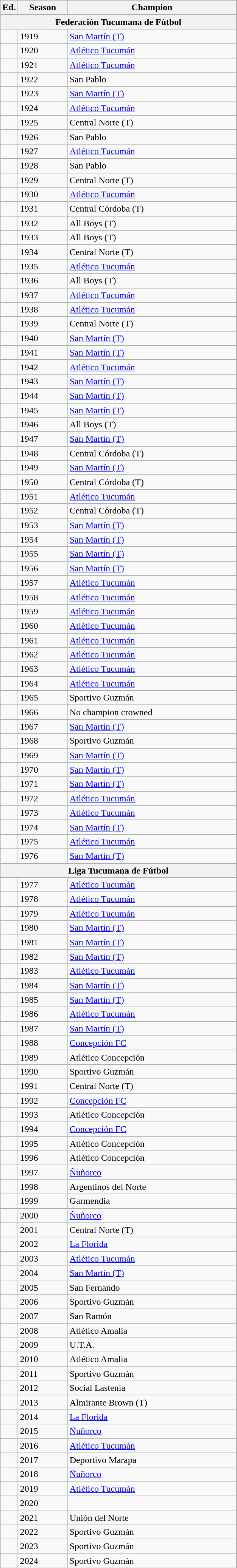<table class="wikitable sortable">
<tr>
<th width=px>Ed.</th>
<th width=80px>Season</th>
<th width=290px>Champion</th>
</tr>
<tr>
<th colspan="4">Federación Tucumana de Fútbol</th>
</tr>
<tr>
<td></td>
<td>1919</td>
<td><a href='#'>San Martín (T)</a></td>
</tr>
<tr>
<td></td>
<td>1920</td>
<td><a href='#'>Atlético Tucumán</a></td>
</tr>
<tr>
<td></td>
<td>1921</td>
<td><a href='#'>Atlético Tucumán</a></td>
</tr>
<tr>
<td></td>
<td>1922</td>
<td>San Pablo</td>
</tr>
<tr>
<td></td>
<td>1923</td>
<td><a href='#'>San Martín (T)</a></td>
</tr>
<tr>
<td></td>
<td>1924</td>
<td><a href='#'>Atlético Tucumán</a></td>
</tr>
<tr>
<td></td>
<td>1925</td>
<td>Central Norte (T)</td>
</tr>
<tr>
<td></td>
<td>1926</td>
<td>San Pablo</td>
</tr>
<tr>
<td></td>
<td>1927</td>
<td><a href='#'>Atlético Tucumán</a></td>
</tr>
<tr>
<td></td>
<td>1928</td>
<td>San Pablo</td>
</tr>
<tr>
<td></td>
<td>1929</td>
<td>Central Norte (T)</td>
</tr>
<tr>
<td></td>
<td>1930</td>
<td><a href='#'>Atlético Tucumán</a></td>
</tr>
<tr>
<td></td>
<td>1931</td>
<td>Central Córdoba (T)</td>
</tr>
<tr>
<td></td>
<td>1932</td>
<td>All Boys (T)</td>
</tr>
<tr>
<td></td>
<td>1933</td>
<td>All Boys (T)</td>
</tr>
<tr>
<td></td>
<td>1934</td>
<td>Central Norte (T)</td>
</tr>
<tr>
<td></td>
<td>1935</td>
<td><a href='#'>Atlético Tucumán</a></td>
</tr>
<tr>
<td></td>
<td>1936</td>
<td>All Boys (T)</td>
</tr>
<tr>
<td></td>
<td>1937</td>
<td><a href='#'>Atlético Tucumán</a></td>
</tr>
<tr>
<td></td>
<td>1938</td>
<td><a href='#'>Atlético Tucumán</a></td>
</tr>
<tr>
<td></td>
<td>1939</td>
<td>Central Norte (T)</td>
</tr>
<tr>
<td></td>
<td>1940</td>
<td><a href='#'>San Martín (T)</a></td>
</tr>
<tr>
<td></td>
<td>1941</td>
<td><a href='#'>San Martín (T)</a></td>
</tr>
<tr>
<td></td>
<td>1942</td>
<td><a href='#'>Atlético Tucumán</a></td>
</tr>
<tr>
<td></td>
<td>1943</td>
<td><a href='#'>San Martín (T)</a></td>
</tr>
<tr>
<td></td>
<td>1944</td>
<td><a href='#'>San Martín (T)</a></td>
</tr>
<tr>
<td></td>
<td>1945</td>
<td><a href='#'>San Martín (T)</a></td>
</tr>
<tr>
<td></td>
<td>1946</td>
<td>All Boys (T)</td>
</tr>
<tr>
<td></td>
<td>1947</td>
<td><a href='#'>San Martín (T)</a></td>
</tr>
<tr>
<td></td>
<td>1948</td>
<td>Central Córdoba (T)</td>
</tr>
<tr>
<td></td>
<td>1949</td>
<td><a href='#'>San Martín (T)</a></td>
</tr>
<tr>
<td></td>
<td>1950</td>
<td>Central Córdoba (T)</td>
</tr>
<tr>
<td></td>
<td>1951</td>
<td><a href='#'>Atlético Tucumán</a></td>
</tr>
<tr>
<td></td>
<td>1952</td>
<td>Central Córdoba (T)</td>
</tr>
<tr>
<td></td>
<td>1953</td>
<td><a href='#'>San Martín (T)</a></td>
</tr>
<tr>
<td></td>
<td>1954</td>
<td><a href='#'>San Martín (T)</a></td>
</tr>
<tr>
<td></td>
<td>1955</td>
<td><a href='#'>San Martín (T)</a></td>
</tr>
<tr>
<td></td>
<td>1956</td>
<td><a href='#'>San Martín (T)</a></td>
</tr>
<tr>
<td></td>
<td>1957</td>
<td><a href='#'>Atlético Tucumán</a></td>
</tr>
<tr>
<td></td>
<td>1958</td>
<td><a href='#'>Atlético Tucumán</a></td>
</tr>
<tr>
<td></td>
<td>1959</td>
<td><a href='#'>Atlético Tucumán</a></td>
</tr>
<tr>
<td></td>
<td>1960</td>
<td><a href='#'>Atlético Tucumán</a></td>
</tr>
<tr>
<td></td>
<td>1961</td>
<td><a href='#'>Atlético Tucumán</a></td>
</tr>
<tr>
<td></td>
<td>1962</td>
<td><a href='#'>Atlético Tucumán</a></td>
</tr>
<tr>
<td></td>
<td>1963</td>
<td><a href='#'>Atlético Tucumán</a></td>
</tr>
<tr>
<td></td>
<td>1964</td>
<td><a href='#'>Atlético Tucumán</a></td>
</tr>
<tr>
<td></td>
<td>1965</td>
<td>Sportivo Guzmán</td>
</tr>
<tr>
<td></td>
<td>1966</td>
<td>No champion crowned</td>
</tr>
<tr>
<td></td>
<td>1967</td>
<td><a href='#'>San Martín (T)</a></td>
</tr>
<tr>
<td></td>
<td>1968</td>
<td>Sportivo Guzmán</td>
</tr>
<tr>
<td></td>
<td>1969</td>
<td><a href='#'>San Martín (T)</a></td>
</tr>
<tr>
<td></td>
<td>1970</td>
<td><a href='#'>San Martín (T)</a></td>
</tr>
<tr>
<td></td>
<td>1971</td>
<td><a href='#'>San Martín (T)</a></td>
</tr>
<tr>
<td></td>
<td>1972</td>
<td><a href='#'>Atlético Tucumán</a></td>
</tr>
<tr>
<td></td>
<td>1973</td>
<td><a href='#'>Atlético Tucumán</a></td>
</tr>
<tr>
<td></td>
<td>1974</td>
<td><a href='#'>San Martín (T)</a></td>
</tr>
<tr>
<td></td>
<td>1975</td>
<td><a href='#'>Atlético Tucumán</a></td>
</tr>
<tr>
<td></td>
<td>1976</td>
<td><a href='#'>San Martín (T)</a></td>
</tr>
<tr>
<th colspan="4">Liga Tucumana de Fútbol</th>
</tr>
<tr>
<td></td>
<td>1977</td>
<td><a href='#'>Atlético Tucumán</a></td>
</tr>
<tr>
<td></td>
<td>1978</td>
<td><a href='#'>Atlético Tucumán</a></td>
</tr>
<tr>
<td></td>
<td>1979</td>
<td><a href='#'>Atlético Tucumán</a></td>
</tr>
<tr>
<td></td>
<td>1980</td>
<td><a href='#'>San Martín (T)</a></td>
</tr>
<tr>
<td></td>
<td>1981</td>
<td><a href='#'>San Martín (T)</a></td>
</tr>
<tr>
<td></td>
<td>1982</td>
<td><a href='#'>San Martín (T)</a></td>
</tr>
<tr>
<td></td>
<td>1983</td>
<td><a href='#'>Atlético Tucumán</a></td>
</tr>
<tr>
<td></td>
<td>1984</td>
<td><a href='#'>San Martín (T)</a></td>
</tr>
<tr>
<td></td>
<td>1985</td>
<td><a href='#'>San Martín (T)</a></td>
</tr>
<tr>
<td></td>
<td>1986</td>
<td><a href='#'>Atlético Tucumán</a></td>
</tr>
<tr>
<td></td>
<td>1987</td>
<td><a href='#'>San Martín (T)</a></td>
</tr>
<tr>
<td></td>
<td>1988</td>
<td><a href='#'>Concepción FC</a></td>
</tr>
<tr>
<td></td>
<td>1989</td>
<td>Atlético Concepción</td>
</tr>
<tr>
<td></td>
<td>1990</td>
<td>Sportivo Guzmán</td>
</tr>
<tr>
<td></td>
<td>1991</td>
<td>Central Norte (T)</td>
</tr>
<tr>
<td></td>
<td>1992</td>
<td><a href='#'>Concepción FC</a></td>
</tr>
<tr>
<td></td>
<td>1993</td>
<td>Atlético Concepción</td>
</tr>
<tr>
<td></td>
<td>1994</td>
<td><a href='#'>Concepción FC</a></td>
</tr>
<tr>
<td></td>
<td>1995</td>
<td>Atlético Concepción</td>
</tr>
<tr>
<td></td>
<td>1996</td>
<td>Atlético Concepción</td>
</tr>
<tr>
<td></td>
<td>1997</td>
<td><a href='#'>Ñuñorco</a></td>
</tr>
<tr>
<td></td>
<td>1998</td>
<td>Argentinos del Norte</td>
</tr>
<tr>
<td></td>
<td>1999</td>
<td>Garmendia</td>
</tr>
<tr>
<td></td>
<td>2000</td>
<td><a href='#'>Ñuñorco</a></td>
</tr>
<tr>
<td></td>
<td>2001</td>
<td>Central Norte (T)</td>
</tr>
<tr>
<td></td>
<td>2002</td>
<td><a href='#'>La Florida</a></td>
</tr>
<tr>
<td></td>
<td>2003</td>
<td><a href='#'>Atlético Tucumán</a></td>
</tr>
<tr>
<td></td>
<td>2004</td>
<td><a href='#'>San Martín (T)</a></td>
</tr>
<tr>
<td></td>
<td>2005</td>
<td>San Fernando</td>
</tr>
<tr>
<td></td>
<td>2006</td>
<td>Sportivo Guzmán</td>
</tr>
<tr>
<td></td>
<td>2007</td>
<td>San Ramón</td>
</tr>
<tr>
<td></td>
<td>2008</td>
<td>Atlético Amalia</td>
</tr>
<tr>
<td></td>
<td>2009</td>
<td>U.T.A.</td>
</tr>
<tr>
<td></td>
<td>2010</td>
<td>Atlético Amalia</td>
</tr>
<tr>
<td></td>
<td>2011</td>
<td>Sportivo Guzmán</td>
</tr>
<tr>
<td></td>
<td>2012</td>
<td>Social Lastenia</td>
</tr>
<tr>
<td></td>
<td>2013</td>
<td>Almirante Brown (T)</td>
</tr>
<tr>
<td></td>
<td>2014</td>
<td><a href='#'>La Florida</a></td>
</tr>
<tr>
<td></td>
<td>2015</td>
<td><a href='#'>Ñuñorco</a></td>
</tr>
<tr>
<td></td>
<td>2016</td>
<td><a href='#'>Atlético Tucumán</a></td>
</tr>
<tr>
<td></td>
<td>2017</td>
<td>Deportivo Marapa</td>
</tr>
<tr>
<td></td>
<td>2018</td>
<td><a href='#'>Ñuñorco</a></td>
</tr>
<tr>
<td></td>
<td>2019</td>
<td><a href='#'>Atlético Tucumán</a></td>
</tr>
<tr>
<td></td>
<td>2020</td>
<td></td>
</tr>
<tr>
<td></td>
<td>2021</td>
<td>Unión del Norte</td>
</tr>
<tr>
<td></td>
<td>2022</td>
<td>Sportivo Guzmán</td>
</tr>
<tr>
<td></td>
<td>2023</td>
<td>Sportivo Guzmán</td>
</tr>
<tr>
<td></td>
<td>2024</td>
<td>Sportivo Guzmán</td>
</tr>
<tr>
</tr>
</table>
